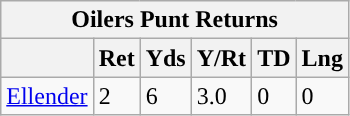<table class="wikitable">
<tr>
<th colspan="6">Oilers Punt Returns</th>
</tr>
<tr>
<th></th>
<th>Ret</th>
<th>Yds</th>
<th>Y/Rt</th>
<th>TD</th>
<th>Lng</th>
</tr>
<tr>
<td><a href='#'>Ellender</a></td>
<td>2</td>
<td>6</td>
<td>3.0</td>
<td>0</td>
<td>0</td>
</tr>
</table>
